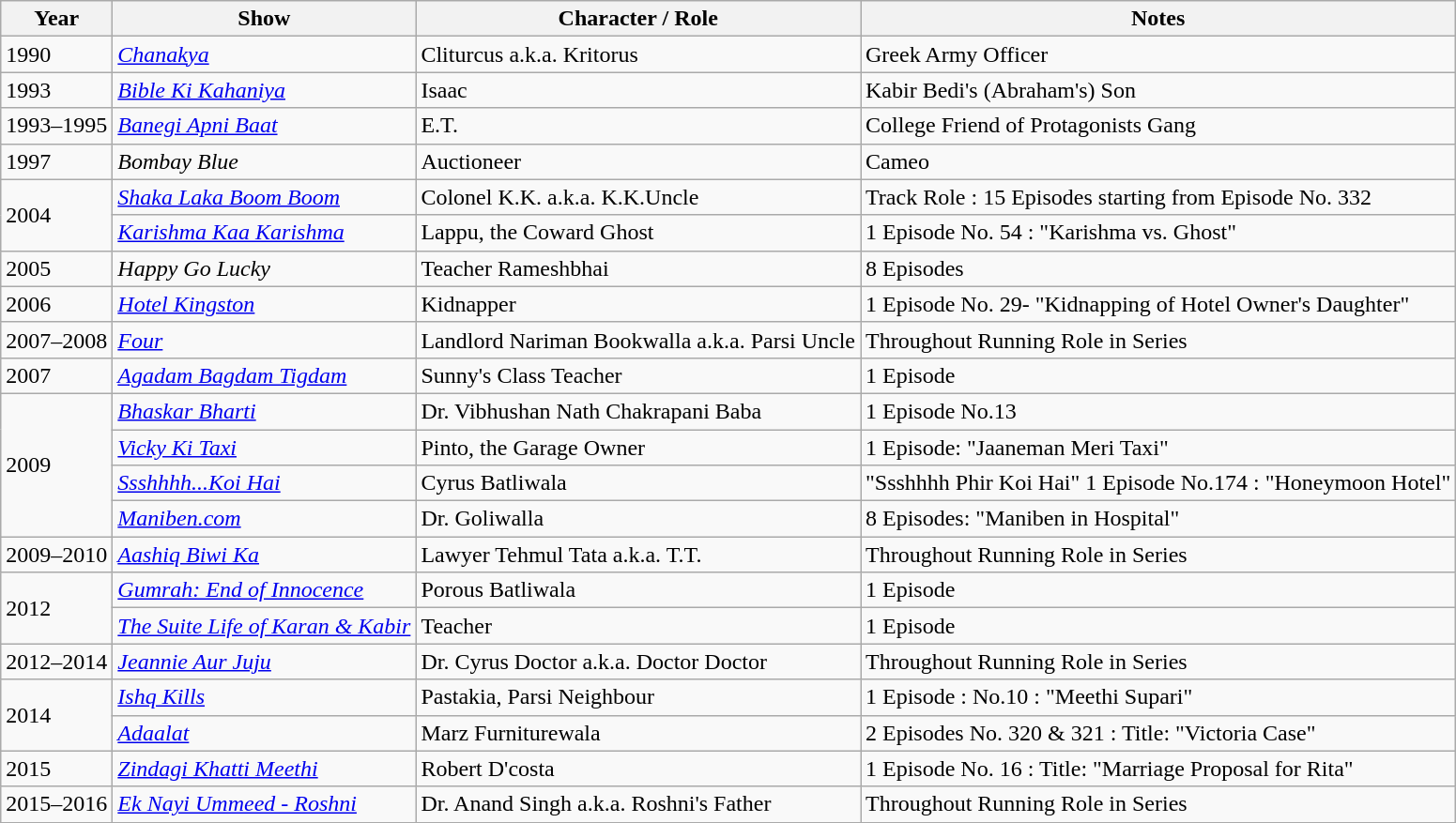<table class="wikitable sortable" style="font-size:100%">
<tr style="text-align:center;">
<th>Year</th>
<th>Show</th>
<th>Character / Role</th>
<th class="unsortable">Notes</th>
</tr>
<tr>
<td>1990</td>
<td><em><a href='#'>Chanakya</a></em></td>
<td>Cliturcus a.k.a. Kritorus</td>
<td>Greek Army Officer</td>
</tr>
<tr>
<td>1993</td>
<td><em><a href='#'>Bible Ki Kahaniya</a></em></td>
<td>Isaac</td>
<td>Kabir Bedi's (Abraham's) Son</td>
</tr>
<tr>
<td>1993–1995</td>
<td><em><a href='#'>Banegi Apni Baat</a></em></td>
<td>E.T.</td>
<td>College Friend of Protagonists Gang</td>
</tr>
<tr>
<td>1997</td>
<td><em>Bombay Blue</em></td>
<td>Auctioneer</td>
<td>Cameo</td>
</tr>
<tr>
<td rowspan="2">2004</td>
<td><em><a href='#'>Shaka Laka Boom Boom</a></em></td>
<td>Colonel K.K. a.k.a. K.K.Uncle</td>
<td>Track Role : 15 Episodes starting from Episode No. 332</td>
</tr>
<tr>
<td><em><a href='#'>Karishma Kaa Karishma</a></em></td>
<td>Lappu, the Coward Ghost</td>
<td>1 Episode No. 54 : "Karishma vs. Ghost"</td>
</tr>
<tr>
<td>2005</td>
<td><em>Happy Go Lucky</em></td>
<td>Teacher Rameshbhai</td>
<td>8 Episodes</td>
</tr>
<tr>
<td>2006</td>
<td><em><a href='#'>Hotel Kingston</a></em></td>
<td>Kidnapper</td>
<td>1 Episode No. 29- "Kidnapping of Hotel Owner's Daughter"</td>
</tr>
<tr>
<td>2007–2008</td>
<td><em><a href='#'>Four</a></em></td>
<td>Landlord Nariman Bookwalla a.k.a. Parsi Uncle</td>
<td>Throughout Running Role in Series</td>
</tr>
<tr>
<td>2007</td>
<td><em><a href='#'>Agadam Bagdam Tigdam</a></em></td>
<td>Sunny's Class Teacher</td>
<td>1 Episode</td>
</tr>
<tr>
<td rowspan="4">2009</td>
<td><em><a href='#'>Bhaskar Bharti</a></em></td>
<td>Dr. Vibhushan Nath Chakrapani Baba</td>
<td>1 Episode No.13</td>
</tr>
<tr>
<td><em><a href='#'>Vicky Ki Taxi</a></em></td>
<td>Pinto, the Garage Owner</td>
<td>1 Episode: "Jaaneman Meri Taxi"</td>
</tr>
<tr>
<td><em><a href='#'>Ssshhhh...Koi Hai</a></em></td>
<td>Cyrus Batliwala</td>
<td>"Ssshhhh Phir Koi Hai" 1 Episode No.174 : "Honeymoon Hotel"</td>
</tr>
<tr>
<td><em><a href='#'>Maniben.com</a></em></td>
<td>Dr. Goliwalla</td>
<td>8 Episodes: "Maniben in Hospital"</td>
</tr>
<tr>
<td>2009–2010</td>
<td><em><a href='#'>Aashiq Biwi Ka</a></em></td>
<td>Lawyer Tehmul Tata a.k.a. T.T.</td>
<td>Throughout Running Role in Series</td>
</tr>
<tr>
<td rowspan="2">2012</td>
<td><em><a href='#'>Gumrah: End of Innocence</a></em></td>
<td>Porous Batliwala</td>
<td>1 Episode</td>
</tr>
<tr>
<td><em><a href='#'>The Suite Life of Karan & Kabir</a></em></td>
<td>Teacher</td>
<td>1 Episode</td>
</tr>
<tr>
<td>2012–2014</td>
<td><em><a href='#'>Jeannie Aur Juju</a></em> </td>
<td>Dr. Cyrus Doctor a.k.a. Doctor Doctor</td>
<td>Throughout Running Role in Series</td>
</tr>
<tr>
<td rowspan="2">2014</td>
<td><em><a href='#'>Ishq Kills</a></em></td>
<td>Pastakia, Parsi Neighbour</td>
<td>1 Episode : No.10 : "Meethi Supari"</td>
</tr>
<tr>
<td><em><a href='#'>Adaalat</a></em></td>
<td>Marz Furniturewala</td>
<td>2 Episodes No. 320 & 321 : Title: "Victoria Case"</td>
</tr>
<tr>
<td>2015</td>
<td><em><a href='#'>Zindagi Khatti Meethi</a></em></td>
<td>Robert D'costa</td>
<td>1 Episode No. 16  : Title: "Marriage Proposal for Rita"</td>
</tr>
<tr>
<td>2015–2016</td>
<td><em><a href='#'>Ek Nayi Ummeed - Roshni</a></em></td>
<td>Dr. Anand Singh a.k.a. Roshni's Father</td>
<td>Throughout Running Role in Series</td>
</tr>
<tr>
</tr>
</table>
